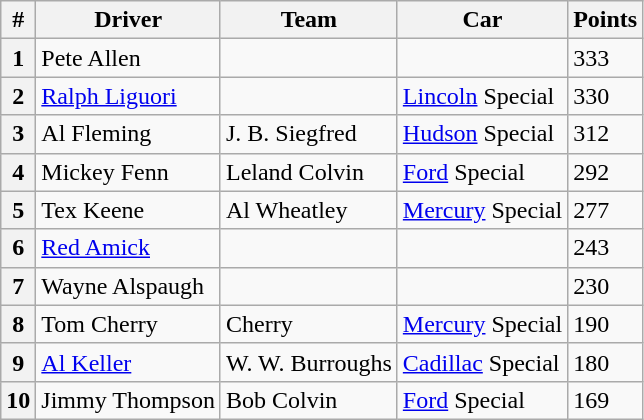<table class="wikitable">
<tr>
<th> # </th>
<th>Driver</th>
<th>Team</th>
<th>Car</th>
<th>Points</th>
</tr>
<tr>
<th>1</th>
<td> Pete Allen</td>
<td></td>
<td></td>
<td>333</td>
</tr>
<tr>
<th>2</th>
<td> <a href='#'>Ralph Liguori</a></td>
<td></td>
<td><a href='#'>Lincoln</a> Special</td>
<td>330</td>
</tr>
<tr>
<th>3</th>
<td> Al Fleming</td>
<td>J. B. Siegfred</td>
<td><a href='#'>Hudson</a> Special</td>
<td>312</td>
</tr>
<tr>
<th>4</th>
<td> Mickey Fenn</td>
<td>Leland Colvin</td>
<td><a href='#'>Ford</a> Special</td>
<td>292</td>
</tr>
<tr>
<th>5</th>
<td> Tex Keene</td>
<td>Al Wheatley</td>
<td><a href='#'>Mercury</a> Special</td>
<td>277</td>
</tr>
<tr>
<th>6</th>
<td> <a href='#'>Red Amick</a></td>
<td></td>
<td></td>
<td>243</td>
</tr>
<tr>
<th>7</th>
<td> Wayne Alspaugh</td>
<td></td>
<td></td>
<td>230</td>
</tr>
<tr>
<th>8</th>
<td> Tom Cherry</td>
<td>Cherry</td>
<td><a href='#'>Mercury</a> Special</td>
<td>190</td>
</tr>
<tr>
<th>9</th>
<td> <a href='#'>Al Keller</a></td>
<td>W. W. Burroughs</td>
<td><a href='#'>Cadillac</a> Special</td>
<td>180</td>
</tr>
<tr>
<th>10</th>
<td> Jimmy Thompson</td>
<td>Bob Colvin</td>
<td><a href='#'>Ford</a> Special</td>
<td>169</td>
</tr>
</table>
